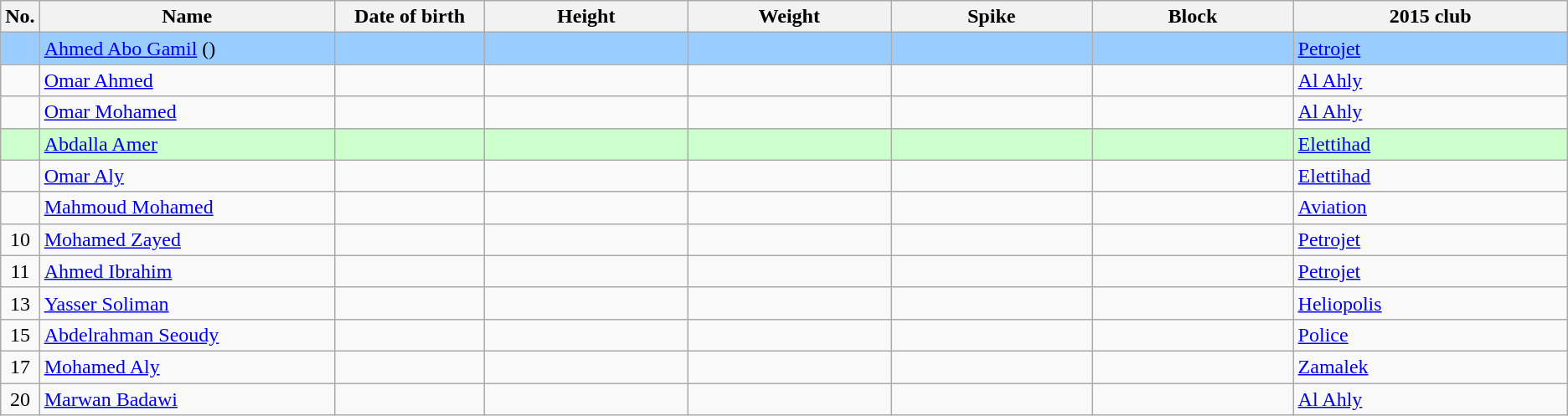<table class="wikitable sortable" style="text-align:center;">
<tr>
<th>No.</th>
<th style="width:16em">Name</th>
<th style="width:8em">Date of birth</th>
<th style="width:11em">Height</th>
<th style="width:11em">Weight</th>
<th style="width:11em">Spike</th>
<th style="width:11em">Block</th>
<th style="width:15em">2015 club</th>
</tr>
<tr bgcolor=#9acdff>
<td></td>
<td align=left><a href='#'>Ahmed Abo Gamil</a> ()</td>
<td align=right></td>
<td></td>
<td></td>
<td></td>
<td></td>
<td align=left> <a href='#'>Petrojet</a></td>
</tr>
<tr>
<td></td>
<td align=left><a href='#'>Omar Ahmed</a></td>
<td align=right></td>
<td></td>
<td></td>
<td></td>
<td></td>
<td align=left> <a href='#'>Al Ahly</a></td>
</tr>
<tr>
<td></td>
<td align=left><a href='#'>Omar Mohamed</a></td>
<td align=right></td>
<td></td>
<td></td>
<td></td>
<td></td>
<td align=left> <a href='#'>Al Ahly</a></td>
</tr>
<tr bgcolor=#ccffcc>
<td></td>
<td align=left><a href='#'>Abdalla Amer</a></td>
<td align=right></td>
<td></td>
<td></td>
<td></td>
<td></td>
<td align=left> <a href='#'>Elettihad</a></td>
</tr>
<tr>
<td></td>
<td align=left><a href='#'>Omar Aly</a></td>
<td align=right></td>
<td></td>
<td></td>
<td></td>
<td></td>
<td align=left> <a href='#'>Elettihad</a></td>
</tr>
<tr>
<td></td>
<td align=left><a href='#'>Mahmoud Mohamed</a></td>
<td align=right></td>
<td></td>
<td></td>
<td></td>
<td></td>
<td align=left> <a href='#'>Aviation</a></td>
</tr>
<tr>
<td>10</td>
<td align=left><a href='#'>Mohamed Zayed</a></td>
<td align=right></td>
<td></td>
<td></td>
<td></td>
<td></td>
<td align=left> <a href='#'>Petrojet</a></td>
</tr>
<tr>
<td>11</td>
<td align=left><a href='#'>Ahmed Ibrahim</a></td>
<td align=right></td>
<td></td>
<td></td>
<td></td>
<td></td>
<td align=left> <a href='#'>Petrojet</a></td>
</tr>
<tr>
<td>13</td>
<td align=left><a href='#'>Yasser Soliman</a></td>
<td align=right></td>
<td></td>
<td></td>
<td></td>
<td></td>
<td align=left> <a href='#'>Heliopolis</a></td>
</tr>
<tr>
<td>15</td>
<td align=left><a href='#'>Abdelrahman Seoudy</a></td>
<td align=right></td>
<td></td>
<td></td>
<td></td>
<td></td>
<td align=left> <a href='#'>Police</a></td>
</tr>
<tr>
<td>17</td>
<td align=left><a href='#'>Mohamed Aly</a></td>
<td align=right></td>
<td></td>
<td></td>
<td></td>
<td></td>
<td align=left> <a href='#'>Zamalek</a></td>
</tr>
<tr>
<td>20</td>
<td align=left><a href='#'>Marwan Badawi</a></td>
<td align=right></td>
<td></td>
<td></td>
<td></td>
<td></td>
<td align=left> <a href='#'>Al Ahly</a></td>
</tr>
</table>
